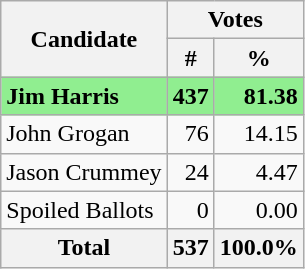<table class="wikitable">
<tr>
<th rowspan=2>Candidate</th>
<th colspan=2>Votes</th>
</tr>
<tr>
<th>#</th>
<th>%</th>
</tr>
<tr style="background:lightgreen;">
<td><strong>Jim Harris</strong></td>
<td align=right><strong>437</strong></td>
<td align=right><strong>81.38</strong></td>
</tr>
<tr>
<td>John Grogan</td>
<td align=right>76</td>
<td align=right>14.15</td>
</tr>
<tr>
<td>Jason Crummey</td>
<td align=right>24</td>
<td align=right>4.47</td>
</tr>
<tr>
<td>Spoiled Ballots</td>
<td align=right>0</td>
<td align=right>0.00</td>
</tr>
<tr>
<th>Total</th>
<th align=right>537</th>
<th align=right>100.0%</th>
</tr>
</table>
